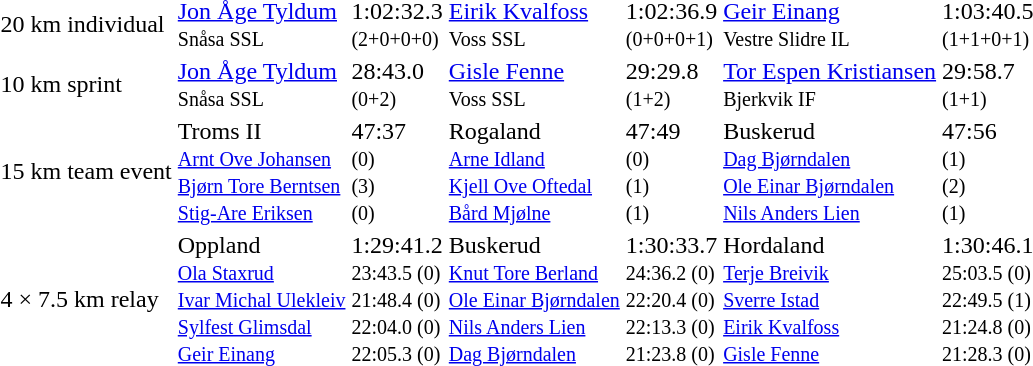<table>
<tr>
<td>20 km individual</td>
<td><a href='#'>Jon Åge Tyldum</a><br><small>Snåsa SSL</small></td>
<td>1:02:32.3<br><small>(2+0+0+0)</small></td>
<td><a href='#'>Eirik Kvalfoss</a><br><small>Voss SSL</small></td>
<td>1:02:36.9<br><small>(0+0+0+1)</small></td>
<td><a href='#'>Geir Einang</a><br><small>Vestre Slidre IL</small></td>
<td>1:03:40.5<br><small>(1+1+0+1)</small></td>
</tr>
<tr>
<td>10 km sprint</td>
<td><a href='#'>Jon Åge Tyldum</a><br><small>Snåsa SSL</small></td>
<td>28:43.0<br><small>(0+2)</small></td>
<td><a href='#'>Gisle Fenne</a><br><small>Voss SSL</small></td>
<td>29:29.8<br><small>(1+2)</small></td>
<td><a href='#'>Tor Espen Kristiansen</a><br><small>Bjerkvik IF</small></td>
<td>29:58.7<br><small>(1+1)</small></td>
</tr>
<tr>
<td>15 km team event</td>
<td>Troms II<br><small><a href='#'>Arnt Ove Johansen</a><br><a href='#'>Bjørn Tore Berntsen</a><br><a href='#'>Stig-Are Eriksen</a></small></td>
<td>47:37<br><small>(0)<br>(3)<br>(0)</small></td>
<td>Rogaland<br><small><a href='#'>Arne Idland</a><br><a href='#'>Kjell Ove Oftedal</a><br><a href='#'>Bård Mjølne</a></small></td>
<td>47:49<br><small>(0)<br>(1)<br>(1)</small></td>
<td>Buskerud<br><small><a href='#'>Dag Bjørndalen</a><br><a href='#'>Ole Einar Bjørndalen</a><br><a href='#'>Nils Anders Lien</a></small></td>
<td>47:56<br><small>(1)<br>(2)<br>(1)</small></td>
</tr>
<tr>
<td>4 × 7.5 km relay</td>
<td>Oppland<br><small><a href='#'>Ola Staxrud</a><br><a href='#'>Ivar Michal Ulekleiv</a><br><a href='#'>Sylfest Glimsdal</a><br><a href='#'>Geir Einang</a></small></td>
<td>1:29:41.2<br><small>23:43.5 (0)<br>21:48.4 (0)<br>22:04.0 (0)<br>22:05.3 (0)</small></td>
<td>Buskerud<br><small><a href='#'>Knut Tore Berland</a><br><a href='#'>Ole Einar Bjørndalen</a><br><a href='#'>Nils Anders Lien</a><br><a href='#'>Dag Bjørndalen</a></small></td>
<td>1:30:33.7<br><small>24:36.2 (0)<br>22:20.4 (0)<br>22:13.3 (0)<br>21:23.8 (0)</small></td>
<td>Hordaland<br><small><a href='#'>Terje Breivik</a><br><a href='#'>Sverre Istad</a><br><a href='#'>Eirik Kvalfoss</a><br><a href='#'>Gisle Fenne</a></small></td>
<td>1:30:46.1<br><small>25:03.5 (0)<br>22:49.5 (1)<br>21:24.8 (0)<br>21:28.3 (0)</small></td>
</tr>
</table>
